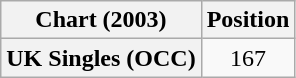<table class="wikitable plainrowheaders" style="text-align:center">
<tr>
<th scope="col">Chart (2003)</th>
<th scope="col">Position</th>
</tr>
<tr>
<th scope="row">UK Singles (OCC)</th>
<td>167</td>
</tr>
</table>
